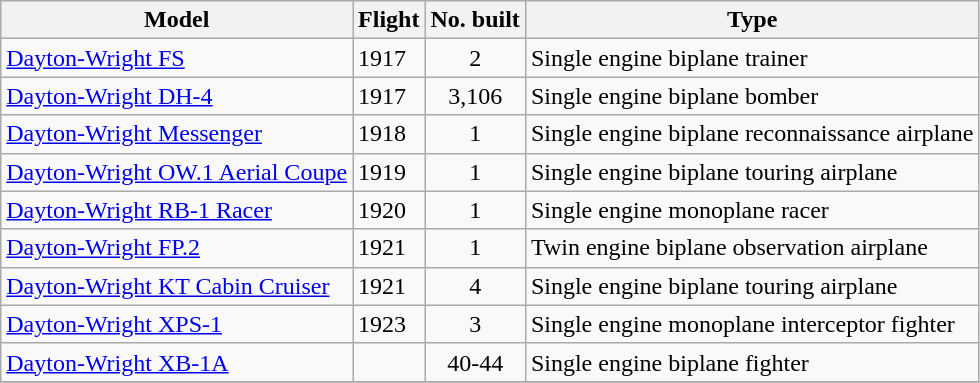<table class="wikitable sortable">
<tr>
<th>Model</th>
<th>Flight</th>
<th>No. built</th>
<th>Type</th>
</tr>
<tr>
<td><a href='#'>Dayton-Wright FS</a></td>
<td>1917</td>
<td align=center>2</td>
<td>Single engine biplane trainer</td>
</tr>
<tr>
<td><a href='#'>Dayton-Wright DH-4</a></td>
<td>1917</td>
<td align=center>3,106</td>
<td>Single engine biplane bomber</td>
</tr>
<tr>
<td><a href='#'>Dayton-Wright Messenger</a></td>
<td>1918</td>
<td align=center>1</td>
<td>Single engine biplane reconnaissance airplane</td>
</tr>
<tr>
<td><a href='#'>Dayton-Wright OW.1 Aerial Coupe</a></td>
<td>1919</td>
<td align=center>1</td>
<td>Single engine biplane touring airplane</td>
</tr>
<tr>
<td><a href='#'>Dayton-Wright RB-1 Racer</a></td>
<td>1920</td>
<td align=center>1</td>
<td>Single engine monoplane racer</td>
</tr>
<tr>
<td><a href='#'>Dayton-Wright FP.2</a></td>
<td>1921</td>
<td align=center>1</td>
<td>Twin engine biplane observation airplane</td>
</tr>
<tr>
<td><a href='#'>Dayton-Wright KT Cabin Cruiser</a></td>
<td>1921</td>
<td align=center>4</td>
<td>Single engine biplane touring airplane</td>
</tr>
<tr>
<td><a href='#'>Dayton-Wright XPS-1</a></td>
<td>1923</td>
<td align=center>3</td>
<td>Single engine monoplane interceptor fighter</td>
</tr>
<tr>
<td><a href='#'>Dayton-Wright XB-1A</a></td>
<td></td>
<td align=center>40-44</td>
<td>Single engine biplane fighter</td>
</tr>
<tr>
</tr>
</table>
